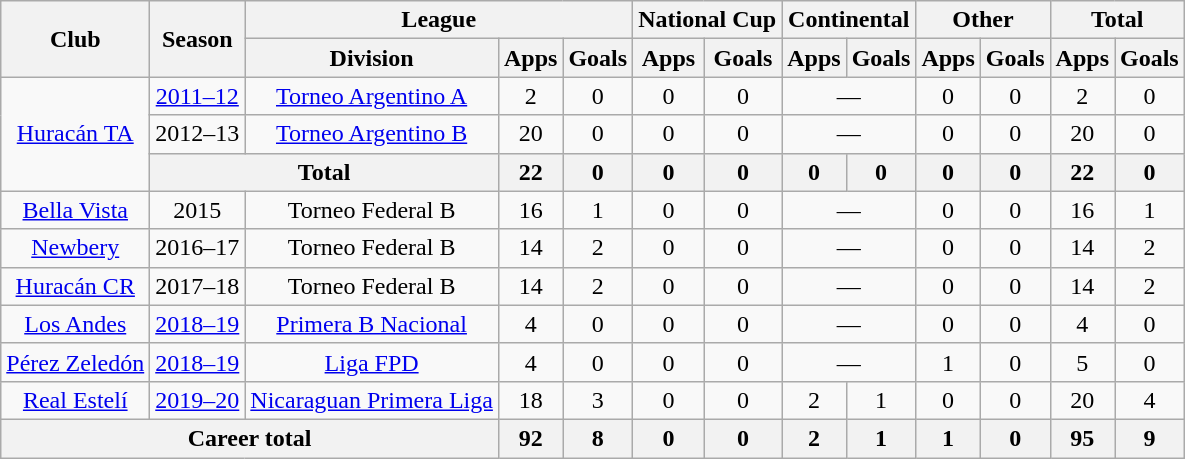<table class="wikitable" style="text-align:center">
<tr>
<th rowspan="2">Club</th>
<th rowspan="2">Season</th>
<th colspan="3">League</th>
<th colspan="2">National Cup</th>
<th colspan="2">Continental</th>
<th colspan="2">Other</th>
<th colspan="2">Total</th>
</tr>
<tr>
<th>Division</th>
<th>Apps</th>
<th>Goals</th>
<th>Apps</th>
<th>Goals</th>
<th>Apps</th>
<th>Goals</th>
<th>Apps</th>
<th>Goals</th>
<th>Apps</th>
<th>Goals</th>
</tr>
<tr>
<td rowspan="3"><a href='#'>Huracán TA</a></td>
<td><a href='#'>2011–12</a></td>
<td><a href='#'>Torneo Argentino A</a></td>
<td>2</td>
<td>0</td>
<td>0</td>
<td>0</td>
<td colspan="2">—</td>
<td>0</td>
<td>0</td>
<td>2</td>
<td>0</td>
</tr>
<tr>
<td>2012–13</td>
<td><a href='#'>Torneo Argentino B</a></td>
<td>20</td>
<td>0</td>
<td>0</td>
<td>0</td>
<td colspan="2">—</td>
<td>0</td>
<td>0</td>
<td>20</td>
<td>0</td>
</tr>
<tr>
<th colspan="2">Total</th>
<th>22</th>
<th>0</th>
<th>0</th>
<th>0</th>
<th>0</th>
<th>0</th>
<th>0</th>
<th>0</th>
<th>22</th>
<th>0</th>
</tr>
<tr>
<td rowspan="1"><a href='#'>Bella Vista</a></td>
<td>2015</td>
<td>Torneo Federal B</td>
<td>16</td>
<td>1</td>
<td>0</td>
<td>0</td>
<td colspan="2">—</td>
<td>0</td>
<td>0</td>
<td>16</td>
<td>1</td>
</tr>
<tr>
<td rowspan="1"><a href='#'>Newbery</a></td>
<td>2016–17</td>
<td>Torneo Federal B</td>
<td>14</td>
<td>2</td>
<td>0</td>
<td>0</td>
<td colspan="2">—</td>
<td>0</td>
<td>0</td>
<td>14</td>
<td>2</td>
</tr>
<tr>
<td rowspan="1"><a href='#'>Huracán CR</a></td>
<td>2017–18</td>
<td>Torneo Federal B</td>
<td>14</td>
<td>2</td>
<td>0</td>
<td>0</td>
<td colspan="2">—</td>
<td>0</td>
<td>0</td>
<td>14</td>
<td>2</td>
</tr>
<tr>
<td rowspan="1"><a href='#'>Los Andes</a></td>
<td><a href='#'>2018–19</a></td>
<td><a href='#'>Primera B Nacional</a></td>
<td>4</td>
<td>0</td>
<td>0</td>
<td>0</td>
<td colspan="2">—</td>
<td>0</td>
<td>0</td>
<td>4</td>
<td>0</td>
</tr>
<tr>
<td rowspan="1"><a href='#'>Pérez Zeledón</a></td>
<td><a href='#'>2018–19</a></td>
<td><a href='#'>Liga FPD</a></td>
<td>4</td>
<td>0</td>
<td>0</td>
<td>0</td>
<td colspan="2">—</td>
<td>1</td>
<td>0</td>
<td>5</td>
<td>0</td>
</tr>
<tr>
<td rowspan="1"><a href='#'>Real Estelí</a></td>
<td><a href='#'>2019–20</a></td>
<td><a href='#'>Nicaraguan Primera Liga</a></td>
<td>18</td>
<td>3</td>
<td>0</td>
<td>0</td>
<td>2</td>
<td>1</td>
<td>0</td>
<td>0</td>
<td>20</td>
<td>4</td>
</tr>
<tr>
<th colspan="3">Career total</th>
<th>92</th>
<th>8</th>
<th>0</th>
<th>0</th>
<th>2</th>
<th>1</th>
<th>1</th>
<th>0</th>
<th>95</th>
<th>9</th>
</tr>
</table>
